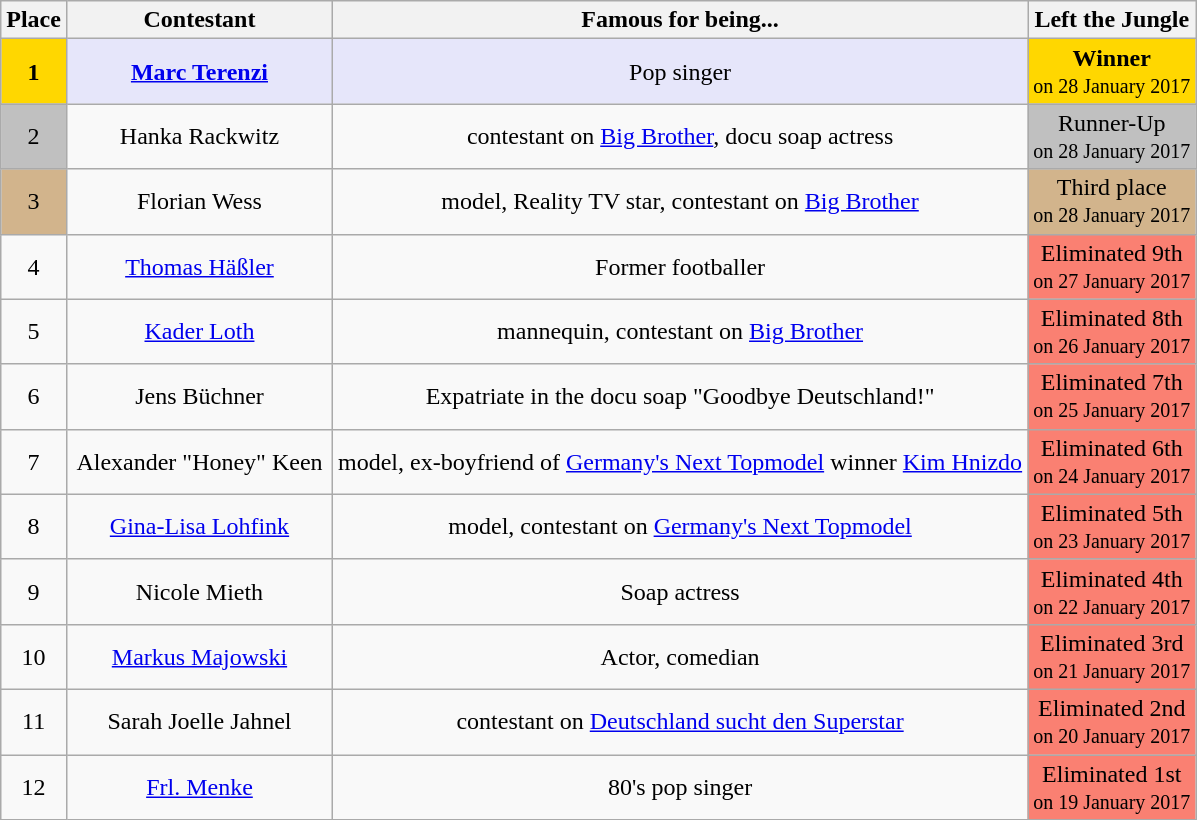<table class="wikitable zebra" center" style="text-align:center">
<tr>
<th>Place</th>
<th width="170">Contestant</th>
<th>Famous for being...</th>
<th>Left the Jungle</th>
</tr>
<tr bgcolor="lavender">
<td style="background:gold; text-align:center;"><strong>1</strong></td>
<td><strong><a href='#'>Marc Terenzi</a></strong></td>
<td>Pop singer</td>
<td style="background:gold; text-align:center;"><strong>Winner</strong><br><small>on 28 January 2017</small></td>
</tr>
<tr>
<td style="background:silver; text-align:center;">2</td>
<td>Hanka Rackwitz</td>
<td>contestant on <a href='#'>Big Brother</a>, docu soap actress</td>
<td style="background:silver; text-align:center;">Runner-Up<br><small>on 28 January 2017</small></td>
</tr>
<tr>
<td style="background:tan; text-align:center;">3</td>
<td>Florian Wess</td>
<td>model, Reality TV star, contestant on <a href='#'>Big Brother</a></td>
<td style="background:tan; text-align:center;">Third place<br><small>on 28 January 2017</small></td>
</tr>
<tr>
<td>4</td>
<td><a href='#'>Thomas Häßler</a></td>
<td>Former footballer</td>
<td style="background:salmon; text-align:center;">Eliminated 9th<br><small>on 27 January 2017</small></td>
</tr>
<tr>
<td>5</td>
<td><a href='#'>Kader Loth</a></td>
<td>mannequin, contestant on <a href='#'>Big Brother</a></td>
<td style="background:salmon; text-align:center;">Eliminated 8th<br><small>on 26 January 2017</small></td>
</tr>
<tr>
<td>6</td>
<td>Jens Büchner</td>
<td>Expatriate in the docu soap "Goodbye Deutschland!"</td>
<td style="background:salmon; text-align:center;">Eliminated 7th<br><small>on 25 January 2017</small></td>
</tr>
<tr>
<td>7</td>
<td>Alexander "Honey" Keen</td>
<td>model, ex-boyfriend of <a href='#'>Germany's Next Topmodel</a>  winner <a href='#'>Kim Hnizdo</a></td>
<td style="background:salmon; text-align:center;">Eliminated 6th<br><small>on 24 January 2017</small></td>
</tr>
<tr>
<td>8</td>
<td><a href='#'>Gina-Lisa Lohfink</a></td>
<td>model, contestant on <a href='#'>Germany's Next Topmodel</a></td>
<td style="background:salmon; text-align:center;">Eliminated 5th<br><small>on 23 January 2017</small></td>
</tr>
<tr>
<td>9</td>
<td>Nicole Mieth</td>
<td>Soap actress</td>
<td style="background:salmon; text-align:center;">Eliminated 4th<br><small>on 22 January 2017</small></td>
</tr>
<tr>
<td>10</td>
<td><a href='#'>Markus Majowski</a></td>
<td>Actor, comedian</td>
<td style="background:salmon; text-align:center;">Eliminated 3rd<br><small>on 21 January 2017</small></td>
</tr>
<tr>
<td>11</td>
<td>Sarah Joelle Jahnel</td>
<td>contestant on <a href='#'>Deutschland sucht den Superstar</a></td>
<td style="background:salmon; text-align:center;">Eliminated 2nd<br><small>on 20 January 2017</small></td>
</tr>
<tr>
<td>12</td>
<td><a href='#'>Frl. Menke</a></td>
<td>80's pop singer</td>
<td style="background:salmon; text-align:center;">Eliminated 1st<br><small>on 19 January 2017</small></td>
</tr>
</table>
